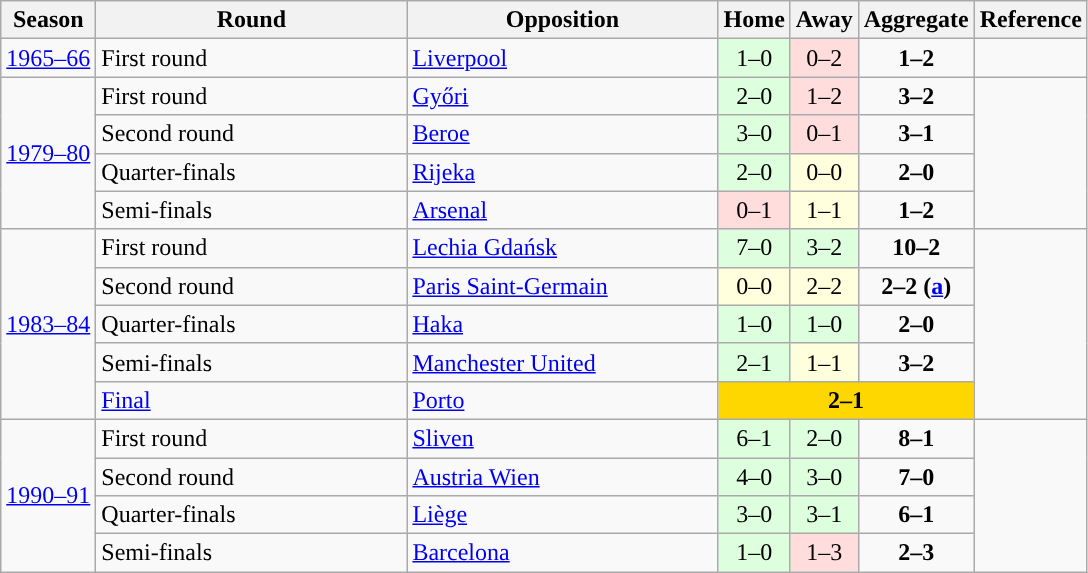<table class="wikitable">
<tr>
<th>Season</th>
<th width=200>Round</th>
<th width=200>Opposition</th>
<th>Home</th>
<th>Away</th>
<th>Aggregate</th>
<th>Reference</th>
</tr>
<tr>
<td><a href='#'>1965–66</a></td>
<td>First round</td>
<td> <a href='#'>Liverpool</a></td>
<td style="text-align:center; background:#dfd;">1–0</td>
<td style="text-align:center; background:#fdd;">0–2</td>
<td style="text-align:center;"><strong>1–2</strong></td>
<td style="text-align:center;"></td>
</tr>
<tr>
<td rowspan=4><a href='#'>1979–80</a></td>
<td>First round</td>
<td> <a href='#'>Győri</a></td>
<td style="text-align:center; background:#dfd;">2–0</td>
<td style="text-align:center; background:#fdd;">1–2</td>
<td style="text-align:center;"><strong>3–2</strong></td>
<td rowspan="4" style="text-align:center;"></td>
</tr>
<tr>
<td>Second round</td>
<td> <a href='#'>Beroe</a></td>
<td style="text-align:center; background:#dfd;">3–0</td>
<td style="text-align:center; background:#fdd;">0–1</td>
<td style="text-align:center;"><strong>3–1</strong></td>
</tr>
<tr>
<td>Quarter-finals</td>
<td> <a href='#'>Rijeka</a></td>
<td style="text-align:center; background:#dfd;">2–0</td>
<td style="text-align:center; background:#ffd;">0–0</td>
<td style="text-align:center;"><strong>2–0</strong></td>
</tr>
<tr>
<td>Semi-finals</td>
<td> <a href='#'>Arsenal</a></td>
<td style="text-align:center; background:#fdd;">0–1</td>
<td style="text-align:center; background:#ffd;">1–1</td>
<td style="text-align:center;"><strong>1–2</strong></td>
</tr>
<tr>
<td rowspan=5><a href='#'>1983–84</a></td>
<td>First round</td>
<td> <a href='#'>Lechia Gdańsk</a></td>
<td style="text-align:center; background:#dfd;">7–0</td>
<td style="text-align:center; background:#dfd;">3–2</td>
<td style="text-align:center;"><strong>10–2</strong></td>
<td rowspan="5" style="text-align:center;"></td>
</tr>
<tr>
<td>Second round</td>
<td> <a href='#'>Paris Saint-Germain</a></td>
<td style="text-align:center; background:#ffd;">0–0</td>
<td style="text-align:center; background:#ffd;">2–2</td>
<td style="text-align:center;"><strong>2–2 (<a href='#'>a</a>)</strong></td>
</tr>
<tr>
<td>Quarter-finals</td>
<td> <a href='#'>Haka</a></td>
<td style="text-align:center; background:#dfd;">1–0</td>
<td style="text-align:center; background:#dfd;">1–0</td>
<td style="text-align:center;"><strong>2–0</strong></td>
</tr>
<tr>
<td>Semi-finals</td>
<td> <a href='#'>Manchester United</a></td>
<td style="text-align:center; background:#dfd;">2–1</td>
<td style="text-align:center; background:#ffd;">1–1</td>
<td style="text-align:center;"><strong>3–2</strong></td>
</tr>
<tr>
<td><a href='#'>Final</a></td>
<td> <a href='#'>Porto</a></td>
<td bgcolor=Gold colspan="3" style="text-align:center;"><strong>2–1</strong></td>
</tr>
<tr>
<td rowspan=4><a href='#'>1990–91</a></td>
<td>First round</td>
<td> <a href='#'>Sliven</a></td>
<td style="text-align:center; background:#dfd;">6–1</td>
<td style="text-align:center; background:#dfd;">2–0</td>
<td style="text-align:center;"><strong>8–1</strong></td>
<td rowspan="4" style="text-align:center;"></td>
</tr>
<tr>
<td>Second round</td>
<td> <a href='#'>Austria Wien</a></td>
<td style="text-align:center; background:#dfd;">4–0</td>
<td style="text-align:center; background:#dfd;">3–0</td>
<td style="text-align:center;"><strong>7–0</strong></td>
</tr>
<tr>
<td>Quarter-finals</td>
<td> <a href='#'>Liège</a></td>
<td style="text-align:center; background:#dfd;">3–0</td>
<td style="text-align:center; background:#dfd;">3–1</td>
<td style="text-align:center;"><strong>6–1</strong></td>
</tr>
<tr>
<td>Semi-finals</td>
<td> <a href='#'>Barcelona</a></td>
<td style="text-align:center; background:#dfd;">1–0</td>
<td style="text-align:center; background:#fdd;">1–3</td>
<td style="text-align:center;"><strong>2–3</strong></td>
</tr>
</table>
